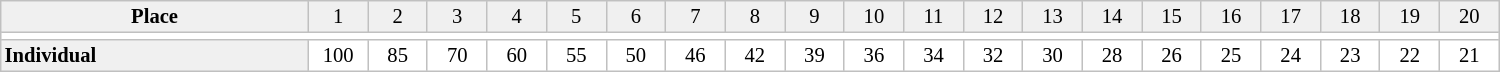<table border="1" cellpadding="2" cellspacing="0" style="border:1px solid #C0C0C0; border-collapse:collapse; font-size:86%; margin-top:1em; text-align:center" width="1000">
<tr bgcolor="#F0F0F0">
<td width=150><strong>Place</strong></td>
<td width=25>1</td>
<td width=25>2</td>
<td width=25>3</td>
<td width=25>4</td>
<td width=25>5</td>
<td width=25>6</td>
<td width=25>7</td>
<td width=25>8</td>
<td width=25>9</td>
<td width=25>10</td>
<td width=25>11</td>
<td width=25>12</td>
<td width=25>13</td>
<td width=25>14</td>
<td width=25>15</td>
<td width=25>16</td>
<td width=25>17</td>
<td width=25>18</td>
<td width=25>19</td>
<td width=25>20</td>
</tr>
<tr>
<td colspan="21"></td>
</tr>
<tr>
<td bgcolor="#F0F0F0" align=left><strong>Individual</strong></td>
<td rowspan=2>100</td>
<td rowspan="2">85</td>
<td rowspan="2">70</td>
<td rowspan="2">60</td>
<td rowspan="2">55</td>
<td rowspan="2">50</td>
<td rowspan="2">46</td>
<td rowspan="2">42</td>
<td rowspan="2">39</td>
<td rowspan="2">36</td>
<td rowspan="2">34</td>
<td rowspan="2">32</td>
<td rowspan="2">30</td>
<td rowspan="2">28</td>
<td rowspan="2">26</td>
<td rowspan="2">25</td>
<td rowspan="2">24</td>
<td rowspan="2">23</td>
<td rowspan="2">22</td>
<td rowspan="2">21</td>
</tr>
</table>
